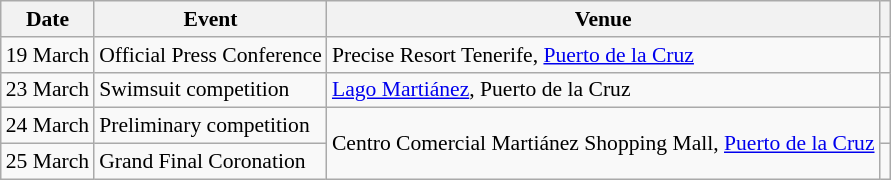<table class="wikitable" style="font-size: 90%">
<tr>
<th>Date</th>
<th>Event</th>
<th>Venue</th>
<th></th>
</tr>
<tr>
<td>19 March</td>
<td>Official Press Conference</td>
<td>Precise Resort Tenerife, <a href='#'>Puerto de la Cruz</a></td>
<td align=center></td>
</tr>
<tr>
<td>23 March</td>
<td>Swimsuit competition</td>
<td><a href='#'>Lago Martiánez</a>, Puerto de la Cruz</td>
<td align=center></td>
</tr>
<tr>
<td>24 March</td>
<td>Preliminary competition</td>
<td rowspan=2>Centro Comercial Martiánez Shopping Mall, <a href='#'>Puerto de la Cruz</a></td>
<td align=center></td>
</tr>
<tr>
<td>25 March</td>
<td>Grand Final Coronation</td>
<td align=center></td>
</tr>
</table>
